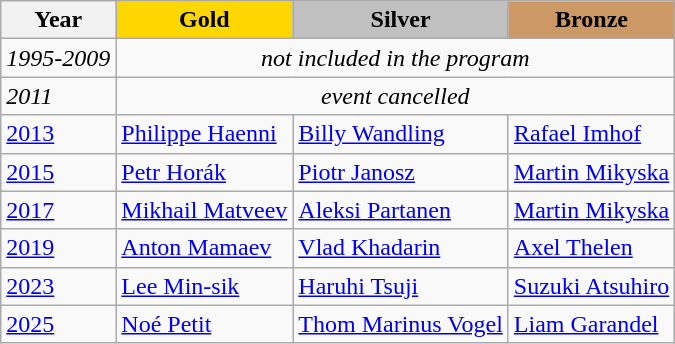<table class="wikitable">
<tr>
<th>Year</th>
<td align=center bgcolor=gold><strong>Gold</strong></td>
<td align=center bgcolor=silver><strong>Silver</strong></td>
<td align=center bgcolor=cc9966><strong>Bronze</strong></td>
</tr>
<tr>
<td><em>1995-2009</em></td>
<td colspan=3 align=center><em>not included in the program</em></td>
</tr>
<tr>
<td><em>2011</em></td>
<td colspan=3 align=center><em>event cancelled</em></td>
</tr>
<tr>
<td><a href='#'>2013</a></td>
<td> <a href='#'>Philippe Haenni</a></td>
<td> <a href='#'>Billy Wandling</a></td>
<td> <a href='#'>Rafael Imhof</a></td>
</tr>
<tr>
<td><a href='#'>2015</a></td>
<td> <a href='#'>Petr Horák</a></td>
<td> <a href='#'>Piotr Janosz</a></td>
<td> <a href='#'>Martin Mikyska</a></td>
</tr>
<tr>
<td><a href='#'>2017</a></td>
<td> <a href='#'>Mikhail Matveev</a></td>
<td> <a href='#'>Aleksi Partanen</a></td>
<td> <a href='#'>Martin Mikyska</a></td>
</tr>
<tr>
<td><a href='#'>2019</a></td>
<td> <a href='#'>Anton Mamaev</a></td>
<td> <a href='#'>Vlad Khadarin</a></td>
<td> <a href='#'>Axel Thelen</a></td>
</tr>
<tr>
<td><a href='#'>2023</a></td>
<td> <a href='#'>Lee Min-sik</a></td>
<td> <a href='#'>Haruhi Tsuji</a></td>
<td> <a href='#'>Suzuki Atsuhiro</a></td>
</tr>
<tr>
<td><a href='#'>2025</a></td>
<td> <a href='#'>Noé Petit</a></td>
<td> <a href='#'>Thom Marinus Vogel</a></td>
<td> <a href='#'>Liam Garandel</a></td>
</tr>
</table>
